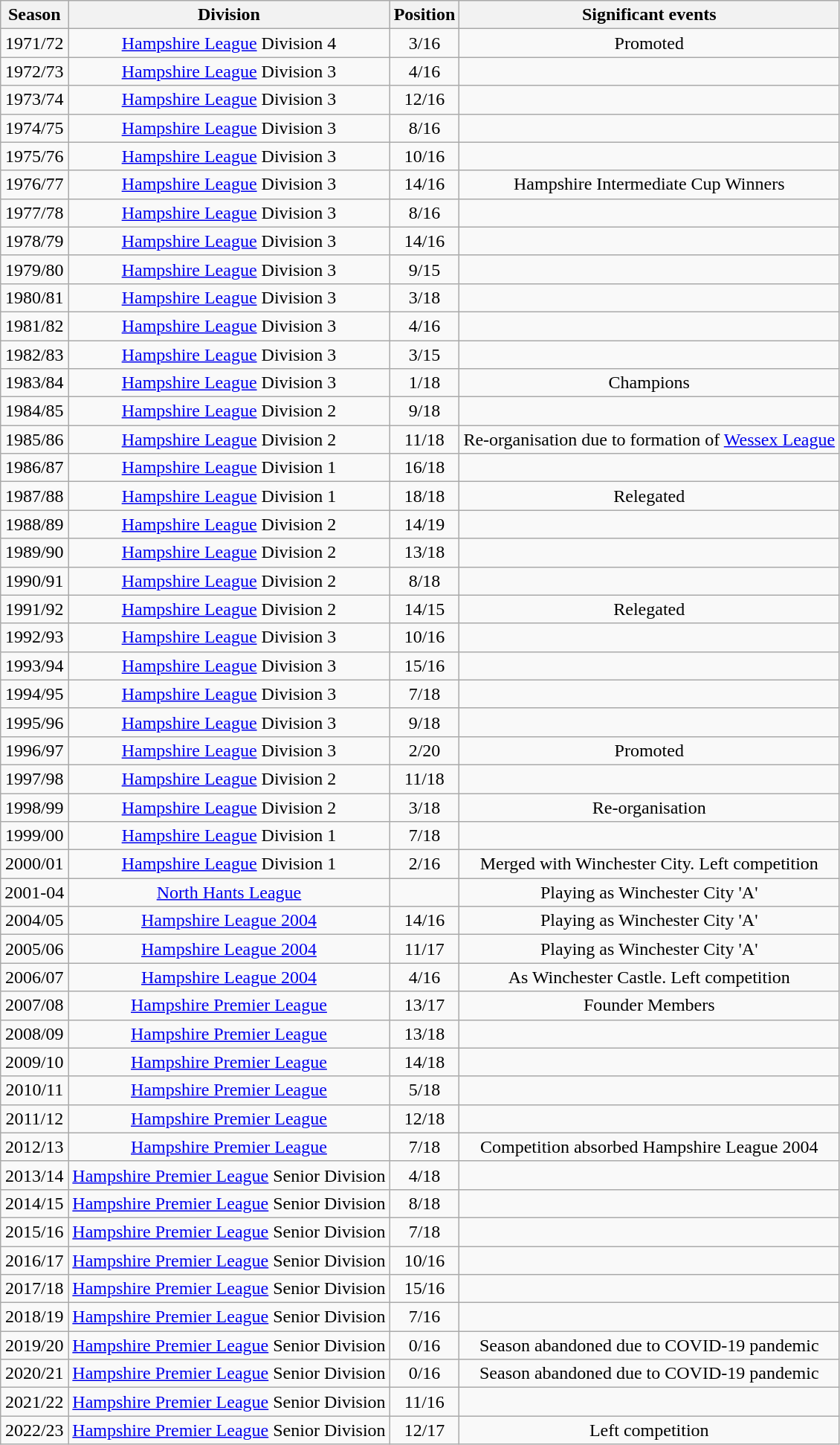<table class="wikitable collapsible collapsed" style=text-align:center>
<tr>
<th>Season</th>
<th>Division</th>
<th>Position</th>
<th>Significant events</th>
</tr>
<tr>
<td>1971/72</td>
<td><a href='#'>Hampshire League</a> Division 4</td>
<td>3/16</td>
<td>Promoted</td>
</tr>
<tr>
<td>1972/73</td>
<td><a href='#'>Hampshire League</a> Division 3</td>
<td>4/16</td>
<td></td>
</tr>
<tr>
<td>1973/74</td>
<td><a href='#'>Hampshire League</a> Division 3</td>
<td>12/16</td>
<td></td>
</tr>
<tr>
<td>1974/75</td>
<td><a href='#'>Hampshire League</a> Division 3</td>
<td>8/16</td>
<td></td>
</tr>
<tr>
<td>1975/76</td>
<td><a href='#'>Hampshire League</a> Division 3</td>
<td>10/16</td>
<td></td>
</tr>
<tr>
<td>1976/77</td>
<td><a href='#'>Hampshire League</a> Division 3</td>
<td>14/16</td>
<td>Hampshire Intermediate Cup Winners</td>
</tr>
<tr>
<td>1977/78</td>
<td><a href='#'>Hampshire League</a> Division 3</td>
<td>8/16</td>
<td></td>
</tr>
<tr>
<td>1978/79</td>
<td><a href='#'>Hampshire League</a> Division 3</td>
<td>14/16</td>
<td></td>
</tr>
<tr>
<td>1979/80</td>
<td><a href='#'>Hampshire League</a> Division 3</td>
<td>9/15</td>
<td></td>
</tr>
<tr>
<td>1980/81</td>
<td><a href='#'>Hampshire League</a> Division 3</td>
<td>3/18</td>
<td></td>
</tr>
<tr>
<td>1981/82</td>
<td><a href='#'>Hampshire League</a> Division 3</td>
<td>4/16</td>
<td></td>
</tr>
<tr>
<td>1982/83</td>
<td><a href='#'>Hampshire League</a> Division 3</td>
<td>3/15</td>
<td></td>
</tr>
<tr>
<td>1983/84</td>
<td><a href='#'>Hampshire League</a> Division 3</td>
<td>1/18</td>
<td>Champions</td>
</tr>
<tr>
<td>1984/85</td>
<td><a href='#'>Hampshire League</a> Division 2</td>
<td>9/18</td>
<td></td>
</tr>
<tr>
<td>1985/86</td>
<td><a href='#'>Hampshire League</a> Division 2</td>
<td>11/18</td>
<td>Re-organisation due to formation of <a href='#'>Wessex League</a></td>
</tr>
<tr>
<td>1986/87</td>
<td><a href='#'>Hampshire League</a> Division 1</td>
<td>16/18</td>
<td></td>
</tr>
<tr>
<td>1987/88</td>
<td><a href='#'>Hampshire League</a> Division 1</td>
<td>18/18</td>
<td>Relegated</td>
</tr>
<tr>
<td>1988/89</td>
<td><a href='#'>Hampshire League</a> Division 2</td>
<td>14/19</td>
<td></td>
</tr>
<tr>
<td>1989/90</td>
<td><a href='#'>Hampshire League</a> Division 2</td>
<td>13/18</td>
<td></td>
</tr>
<tr>
<td>1990/91</td>
<td><a href='#'>Hampshire League</a> Division 2</td>
<td>8/18</td>
<td></td>
</tr>
<tr>
<td>1991/92</td>
<td><a href='#'>Hampshire League</a> Division 2</td>
<td>14/15</td>
<td>Relegated</td>
</tr>
<tr>
<td>1992/93</td>
<td><a href='#'>Hampshire League</a> Division 3</td>
<td>10/16</td>
<td></td>
</tr>
<tr>
<td>1993/94</td>
<td><a href='#'>Hampshire League</a> Division 3</td>
<td>15/16</td>
<td></td>
</tr>
<tr>
<td>1994/95</td>
<td><a href='#'>Hampshire League</a> Division 3</td>
<td>7/18</td>
<td></td>
</tr>
<tr>
<td>1995/96</td>
<td><a href='#'>Hampshire League</a> Division 3</td>
<td>9/18</td>
<td></td>
</tr>
<tr>
<td>1996/97</td>
<td><a href='#'>Hampshire League</a> Division 3</td>
<td>2/20</td>
<td>Promoted</td>
</tr>
<tr>
<td>1997/98</td>
<td><a href='#'>Hampshire League</a> Division 2</td>
<td>11/18</td>
<td></td>
</tr>
<tr>
<td>1998/99</td>
<td><a href='#'>Hampshire League</a> Division 2</td>
<td>3/18</td>
<td>Re-organisation</td>
</tr>
<tr>
<td>1999/00</td>
<td><a href='#'>Hampshire League</a> Division 1</td>
<td>7/18</td>
<td></td>
</tr>
<tr>
<td>2000/01</td>
<td><a href='#'>Hampshire League</a> Division 1</td>
<td>2/16</td>
<td>Merged with Winchester City. Left competition</td>
</tr>
<tr>
<td>2001-04</td>
<td><a href='#'>North Hants League</a></td>
<td></td>
<td>Playing as Winchester City 'A'</td>
</tr>
<tr>
<td>2004/05</td>
<td><a href='#'>Hampshire League 2004</a></td>
<td>14/16</td>
<td>Playing as Winchester City 'A'</td>
</tr>
<tr>
<td>2005/06</td>
<td><a href='#'>Hampshire League 2004</a></td>
<td>11/17</td>
<td>Playing as Winchester City 'A'</td>
</tr>
<tr>
<td>2006/07</td>
<td><a href='#'>Hampshire League 2004</a></td>
<td>4/16</td>
<td>As Winchester Castle. Left competition</td>
</tr>
<tr>
<td>2007/08</td>
<td><a href='#'>Hampshire Premier League</a></td>
<td>13/17</td>
<td>Founder Members</td>
</tr>
<tr>
<td>2008/09</td>
<td><a href='#'>Hampshire Premier League</a></td>
<td>13/18</td>
<td></td>
</tr>
<tr>
<td>2009/10</td>
<td><a href='#'>Hampshire Premier League</a></td>
<td>14/18</td>
<td></td>
</tr>
<tr>
<td>2010/11</td>
<td><a href='#'>Hampshire Premier League</a></td>
<td>5/18</td>
<td></td>
</tr>
<tr>
<td>2011/12</td>
<td><a href='#'>Hampshire Premier League</a></td>
<td>12/18</td>
<td></td>
</tr>
<tr>
<td>2012/13</td>
<td><a href='#'>Hampshire Premier League</a></td>
<td>7/18</td>
<td>Competition absorbed Hampshire League 2004</td>
</tr>
<tr>
<td>2013/14</td>
<td><a href='#'>Hampshire Premier League</a> Senior Division</td>
<td>4/18</td>
<td></td>
</tr>
<tr>
<td>2014/15</td>
<td><a href='#'>Hampshire Premier League</a> Senior Division</td>
<td>8/18</td>
<td></td>
</tr>
<tr>
<td>2015/16</td>
<td><a href='#'>Hampshire Premier League</a> Senior Division</td>
<td>7/18</td>
<td></td>
</tr>
<tr>
<td>2016/17</td>
<td><a href='#'>Hampshire Premier League</a> Senior Division</td>
<td>10/16</td>
<td></td>
</tr>
<tr>
<td>2017/18</td>
<td><a href='#'>Hampshire Premier League</a> Senior Division</td>
<td>15/16</td>
<td></td>
</tr>
<tr>
<td>2018/19</td>
<td><a href='#'>Hampshire Premier League</a> Senior Division</td>
<td>7/16</td>
<td></td>
</tr>
<tr>
<td>2019/20</td>
<td><a href='#'>Hampshire Premier League</a> Senior Division</td>
<td>0/16</td>
<td>Season abandoned due to COVID-19 pandemic</td>
</tr>
<tr>
<td>2020/21</td>
<td><a href='#'>Hampshire Premier League</a> Senior Division</td>
<td>0/16</td>
<td>Season abandoned due to COVID-19 pandemic</td>
</tr>
<tr>
<td>2021/22</td>
<td><a href='#'>Hampshire Premier League</a> Senior Division</td>
<td>11/16</td>
<td></td>
</tr>
<tr>
<td>2022/23</td>
<td><a href='#'>Hampshire Premier League</a> Senior Division</td>
<td>12/17</td>
<td>Left competition</td>
</tr>
</table>
